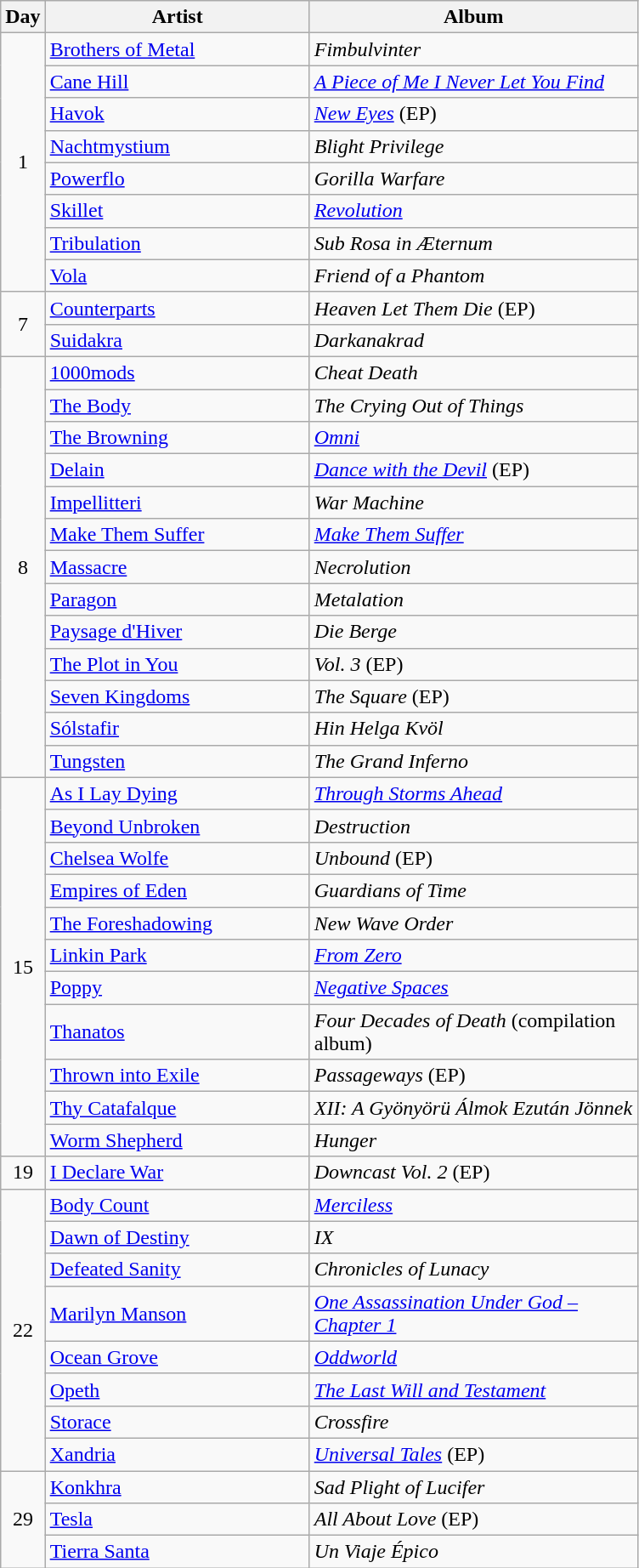<table class="wikitable" id="table_November">
<tr>
<th style="width:20px;">Day</th>
<th style="width:200px;">Artist</th>
<th style="width:250px;">Album</th>
</tr>
<tr>
<td style="text-align:center;" rowspan="8">1</td>
<td><a href='#'>Brothers of Metal</a></td>
<td><em>Fimbulvinter</em></td>
</tr>
<tr>
<td><a href='#'>Cane Hill</a></td>
<td><em><a href='#'>A Piece of Me I Never Let You Find</a></em></td>
</tr>
<tr>
<td><a href='#'>Havok</a></td>
<td><em><a href='#'>New Eyes</a></em> (EP)</td>
</tr>
<tr>
<td><a href='#'>Nachtmystium</a></td>
<td><em>Blight Privilege</em></td>
</tr>
<tr>
<td><a href='#'>Powerflo</a></td>
<td><em>Gorilla Warfare</em></td>
</tr>
<tr>
<td><a href='#'>Skillet</a></td>
<td><em><a href='#'>Revolution</a></em></td>
</tr>
<tr>
<td><a href='#'>Tribulation</a></td>
<td><em>Sub Rosa in Æternum</em></td>
</tr>
<tr>
<td><a href='#'>Vola</a></td>
<td><em>Friend of a Phantom</em></td>
</tr>
<tr>
<td style="text-align:center;" rowspan="2">7</td>
<td><a href='#'>Counterparts</a></td>
<td><em>Heaven Let Them Die</em> (EP)</td>
</tr>
<tr>
<td><a href='#'>Suidakra</a></td>
<td><em>Darkanakrad</em></td>
</tr>
<tr>
<td style="text-align:center;" rowspan="13">8</td>
<td><a href='#'>1000mods</a></td>
<td><em>Cheat Death</em></td>
</tr>
<tr>
<td><a href='#'>The Body</a></td>
<td><em>The Crying Out of Things</em></td>
</tr>
<tr>
<td><a href='#'>The Browning</a></td>
<td><em><a href='#'>Omni</a></em></td>
</tr>
<tr>
<td><a href='#'>Delain</a></td>
<td><em><a href='#'>Dance with the Devil</a></em> (EP)</td>
</tr>
<tr>
<td><a href='#'>Impellitteri</a></td>
<td><em>War Machine</em></td>
</tr>
<tr>
<td><a href='#'>Make Them Suffer</a></td>
<td><em><a href='#'>Make Them Suffer</a></em></td>
</tr>
<tr>
<td><a href='#'>Massacre</a></td>
<td><em>Necrolution</em></td>
</tr>
<tr>
<td><a href='#'>Paragon</a></td>
<td><em>Metalation</em></td>
</tr>
<tr>
<td><a href='#'>Paysage d'Hiver</a></td>
<td><em>Die Berge</em></td>
</tr>
<tr>
<td><a href='#'>The Plot in You</a></td>
<td><em>Vol. 3</em> (EP)</td>
</tr>
<tr>
<td><a href='#'>Seven Kingdoms</a></td>
<td><em>The Square</em> (EP)</td>
</tr>
<tr>
<td><a href='#'>Sólstafir</a></td>
<td><em>Hin Helga Kvöl</em></td>
</tr>
<tr>
<td><a href='#'>Tungsten</a></td>
<td><em>The Grand Inferno</em></td>
</tr>
<tr>
<td rowspan="11" style="text-align:center;">15</td>
<td><a href='#'>As I Lay Dying</a></td>
<td><em><a href='#'>Through Storms Ahead</a></em></td>
</tr>
<tr>
<td><a href='#'>Beyond Unbroken</a></td>
<td><em>Destruction</em></td>
</tr>
<tr>
<td><a href='#'>Chelsea Wolfe</a></td>
<td><em>Unbound</em> (EP)</td>
</tr>
<tr>
<td><a href='#'>Empires of Eden</a></td>
<td><em>Guardians of Time</em></td>
</tr>
<tr>
<td><a href='#'>The Foreshadowing</a></td>
<td><em>New Wave Order</em></td>
</tr>
<tr>
<td><a href='#'>Linkin Park</a></td>
<td><em><a href='#'>From Zero</a></em></td>
</tr>
<tr>
<td><a href='#'>Poppy</a></td>
<td><em><a href='#'>Negative Spaces</a></em></td>
</tr>
<tr>
<td><a href='#'>Thanatos</a></td>
<td><em>Four Decades of Death</em> (compilation album)</td>
</tr>
<tr>
<td><a href='#'>Thrown into Exile</a></td>
<td><em>Passageways</em> (EP)</td>
</tr>
<tr>
<td><a href='#'>Thy Catafalque</a></td>
<td><em>XII: A Gyönyörü Álmok Ezután Jönnek</em></td>
</tr>
<tr>
<td><a href='#'>Worm Shepherd</a></td>
<td><em>Hunger</em></td>
</tr>
<tr>
<td style="text-align:center;" rowspan="1">19</td>
<td><a href='#'>I Declare War</a></td>
<td><em>Downcast Vol. 2</em> (EP)</td>
</tr>
<tr>
<td style="text-align:center;" rowspan="8">22</td>
<td><a href='#'>Body Count</a></td>
<td><em><a href='#'>Merciless</a></em></td>
</tr>
<tr>
<td><a href='#'>Dawn of Destiny</a></td>
<td><em>IX</em></td>
</tr>
<tr>
<td><a href='#'>Defeated Sanity</a></td>
<td><em>Chronicles of Lunacy</em></td>
</tr>
<tr>
<td><a href='#'>Marilyn Manson</a></td>
<td><em><a href='#'>One Assassination Under God – Chapter 1</a></em></td>
</tr>
<tr>
<td><a href='#'>Ocean Grove</a></td>
<td><em><a href='#'>Oddworld</a></em></td>
</tr>
<tr>
<td><a href='#'>Opeth</a></td>
<td><em><a href='#'>The Last Will and Testament</a></em></td>
</tr>
<tr>
<td><a href='#'>Storace</a></td>
<td><em>Crossfire</em></td>
</tr>
<tr>
<td><a href='#'>Xandria</a></td>
<td><em><a href='#'>Universal Tales</a></em> (EP)</td>
</tr>
<tr>
<td rowspan="3" style="text-align:center;">29</td>
<td><a href='#'>Konkhra</a></td>
<td><em>Sad Plight of Lucifer</em></td>
</tr>
<tr>
<td><a href='#'>Tesla</a></td>
<td><em>All About Love</em> (EP)</td>
</tr>
<tr>
<td><a href='#'>Tierra Santa</a></td>
<td><em>Un Viaje Épico</em></td>
</tr>
</table>
